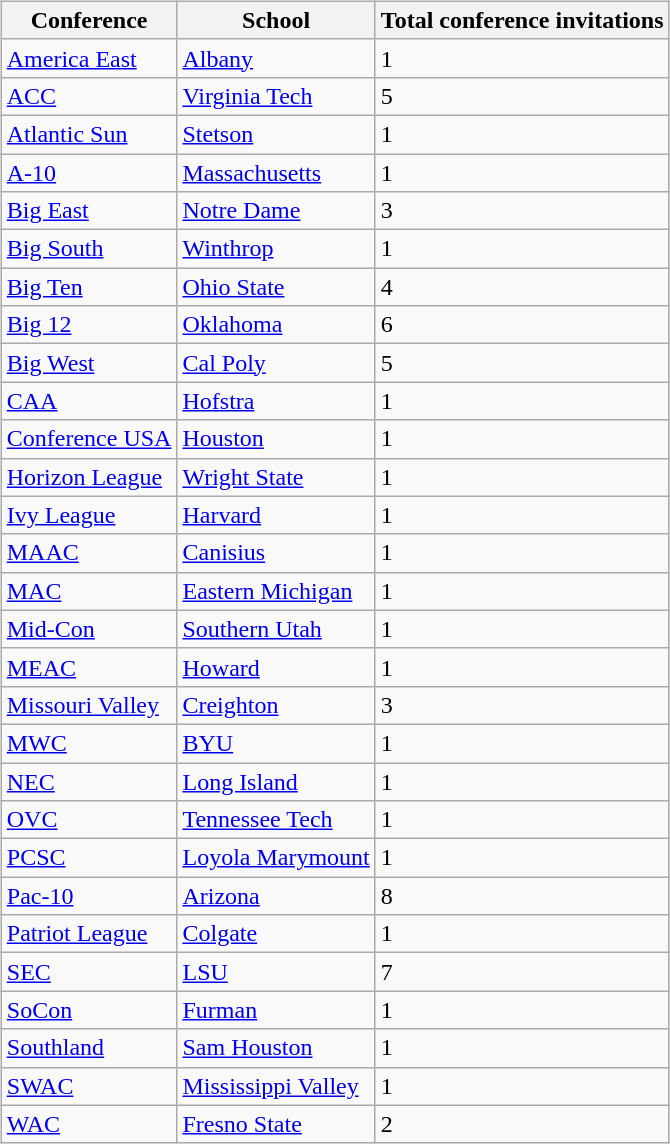<table>
<tr>
<td valign=top><br><table class="wikitable">
<tr>
<th>Conference</th>
<th>School</th>
<th>Total conference invitations</th>
</tr>
<tr>
<td><a href='#'>America East</a></td>
<td><a href='#'>Albany</a></td>
<td>1</td>
</tr>
<tr>
<td><a href='#'>ACC</a></td>
<td><a href='#'>Virginia Tech</a></td>
<td>5</td>
</tr>
<tr>
<td><a href='#'>Atlantic Sun</a></td>
<td><a href='#'>Stetson</a></td>
<td>1</td>
</tr>
<tr>
<td><a href='#'>A-10</a></td>
<td><a href='#'>Massachusetts</a></td>
<td>1</td>
</tr>
<tr>
<td><a href='#'>Big East</a></td>
<td><a href='#'>Notre Dame</a></td>
<td>3</td>
</tr>
<tr>
<td><a href='#'>Big South</a></td>
<td><a href='#'>Winthrop</a></td>
<td>1</td>
</tr>
<tr>
<td><a href='#'>Big Ten</a></td>
<td><a href='#'>Ohio State</a></td>
<td>4</td>
</tr>
<tr>
<td><a href='#'>Big 12</a></td>
<td><a href='#'>Oklahoma</a></td>
<td>6</td>
</tr>
<tr>
<td><a href='#'>Big West</a></td>
<td><a href='#'>Cal Poly</a></td>
<td>5</td>
</tr>
<tr>
<td><a href='#'>CAA</a></td>
<td><a href='#'>Hofstra</a></td>
<td>1</td>
</tr>
<tr>
<td><a href='#'>Conference USA</a></td>
<td><a href='#'>Houston</a></td>
<td>1</td>
</tr>
<tr>
<td><a href='#'>Horizon League</a></td>
<td><a href='#'>Wright State</a></td>
<td>1</td>
</tr>
<tr>
<td><a href='#'>Ivy League</a></td>
<td><a href='#'>Harvard</a></td>
<td>1</td>
</tr>
<tr>
<td><a href='#'>MAAC</a></td>
<td><a href='#'>Canisius</a></td>
<td>1</td>
</tr>
<tr>
<td><a href='#'>MAC</a></td>
<td><a href='#'>Eastern Michigan</a></td>
<td>1</td>
</tr>
<tr>
<td><a href='#'>Mid-Con</a></td>
<td><a href='#'>Southern Utah</a></td>
<td>1</td>
</tr>
<tr>
<td><a href='#'>MEAC</a></td>
<td><a href='#'>Howard</a></td>
<td>1</td>
</tr>
<tr>
<td><a href='#'>Missouri Valley</a></td>
<td><a href='#'>Creighton</a></td>
<td>3</td>
</tr>
<tr>
<td><a href='#'>MWC</a></td>
<td><a href='#'>BYU</a></td>
<td>1</td>
</tr>
<tr>
<td><a href='#'>NEC</a></td>
<td><a href='#'>Long Island</a></td>
<td>1</td>
</tr>
<tr>
<td><a href='#'>OVC</a></td>
<td><a href='#'>Tennessee Tech</a></td>
<td>1</td>
</tr>
<tr>
<td><a href='#'>PCSC</a></td>
<td><a href='#'>Loyola Marymount</a></td>
<td>1</td>
</tr>
<tr>
<td><a href='#'>Pac-10</a></td>
<td><a href='#'>Arizona</a></td>
<td>8</td>
</tr>
<tr>
<td><a href='#'>Patriot League</a></td>
<td><a href='#'>Colgate</a></td>
<td>1</td>
</tr>
<tr>
<td><a href='#'>SEC</a></td>
<td><a href='#'>LSU</a></td>
<td>7</td>
</tr>
<tr>
<td><a href='#'>SoCon</a></td>
<td><a href='#'>Furman</a></td>
<td>1</td>
</tr>
<tr>
<td><a href='#'>Southland</a></td>
<td><a href='#'>Sam Houston</a></td>
<td>1</td>
</tr>
<tr>
<td><a href='#'>SWAC</a></td>
<td><a href='#'>Mississippi Valley</a></td>
<td>1</td>
</tr>
<tr>
<td><a href='#'>WAC</a></td>
<td><a href='#'>Fresno State</a></td>
<td>2</td>
</tr>
</table>
</td>
</tr>
</table>
